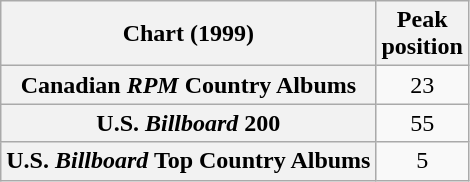<table class="wikitable sortable plainrowheaders">
<tr>
<th>Chart (1999)</th>
<th>Peak<br>position</th>
</tr>
<tr>
<th scope="row">Canadian <em>RPM</em> Country Albums</th>
<td style="text-align:center;">23</td>
</tr>
<tr>
<th scope="row">U.S. <em>Billboard</em> 200</th>
<td style="text-align:center;">55</td>
</tr>
<tr>
<th scope="row">U.S. <em>Billboard</em> Top Country Albums</th>
<td style="text-align:center;">5</td>
</tr>
</table>
